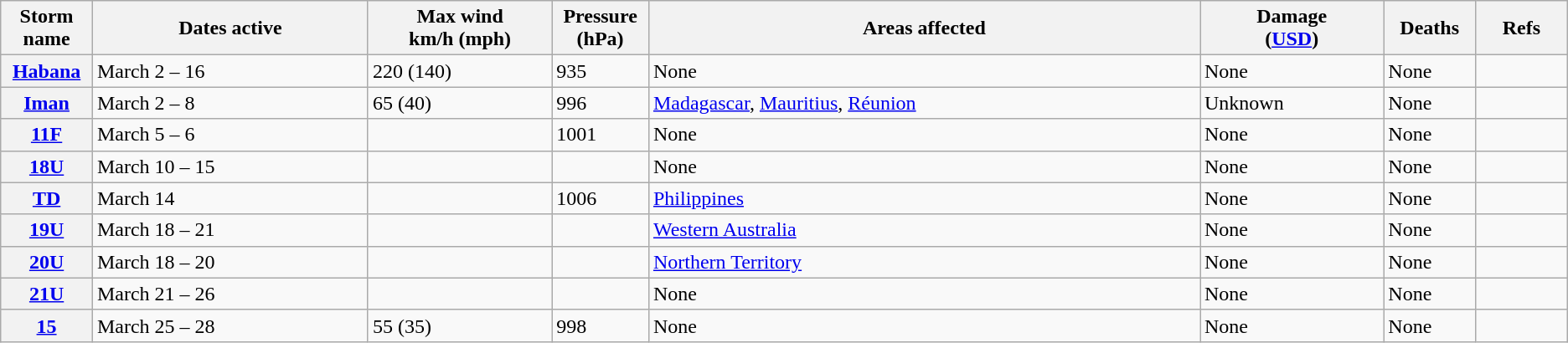<table class="wikitable sortable">
<tr>
<th width="5%">Storm name</th>
<th width="15%">Dates active</th>
<th width="10%">Max wind<br>km/h (mph)</th>
<th width="5%">Pressure<br>(hPa)</th>
<th width="30%">Areas affected</th>
<th width="10%">Damage<br>(<a href='#'>USD</a>)</th>
<th width="5%">Deaths</th>
<th width="5%">Refs</th>
</tr>
<tr>
<th><a href='#'>Habana</a></th>
<td>March 2 – 16</td>
<td>220 (140)</td>
<td>935</td>
<td>None</td>
<td>None</td>
<td>None</td>
<td></td>
</tr>
<tr>
<th><a href='#'>Iman</a></th>
<td>March 2 – 8</td>
<td>65 (40)</td>
<td>996</td>
<td><a href='#'>Madagascar</a>, <a href='#'>Mauritius</a>, <a href='#'>Réunion</a></td>
<td>Unknown</td>
<td>None</td>
<td></td>
</tr>
<tr>
<th><a href='#'>11F</a></th>
<td>March 5 – 6</td>
<td></td>
<td>1001</td>
<td>None</td>
<td>None</td>
<td>None</td>
<td></td>
</tr>
<tr>
<th><a href='#'>18U</a></th>
<td>March 10 – 15</td>
<td></td>
<td></td>
<td>None</td>
<td>None</td>
<td>None</td>
<td></td>
</tr>
<tr>
<th><a href='#'>TD</a></th>
<td>March 14</td>
<td></td>
<td>1006</td>
<td><a href='#'>Philippines</a></td>
<td>None</td>
<td>None</td>
<td></td>
</tr>
<tr>
<th><a href='#'>19U</a></th>
<td>March 18 – 21</td>
<td></td>
<td></td>
<td><a href='#'>Western Australia</a></td>
<td>None</td>
<td>None</td>
<td></td>
</tr>
<tr>
<th><a href='#'>20U</a></th>
<td>March 18 – 20</td>
<td></td>
<td></td>
<td><a href='#'>Northern Territory</a></td>
<td>None</td>
<td>None</td>
<td></td>
</tr>
<tr>
<th><a href='#'>21U</a></th>
<td>March 21 – 26</td>
<td></td>
<td></td>
<td>None</td>
<td>None</td>
<td>None</td>
<td></td>
</tr>
<tr>
<th><a href='#'>15</a></th>
<td>March 25 – 28</td>
<td>55 (35)</td>
<td>998</td>
<td>None</td>
<td>None</td>
<td>None</td>
<td></td>
</tr>
</table>
